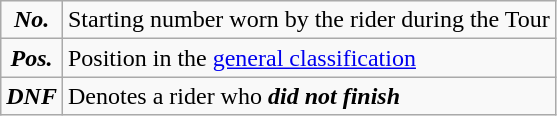<table class="wikitable">
<tr>
<td align=center><strong><em>No.</em></strong></td>
<td>Starting number worn by the rider during the Tour</td>
</tr>
<tr>
<td align=center><strong><em>Pos.</em></strong></td>
<td>Position in the <a href='#'>general classification</a></td>
</tr>
<tr>
<td align=center><strong><em>DNF</em></strong></td>
<td>Denotes a rider who <strong><em>did not finish</em></strong></td>
</tr>
</table>
